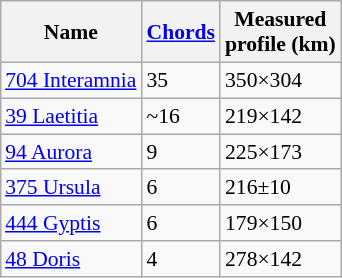<table class=wikitable style="font-size: 0.9em; margin-left: 0.6em" align="right">
<tr>
<th>Name</th>
<th><a href='#'>Chords</a></th>
<th>Measured<br>profile (km)</th>
</tr>
<tr>
<td><a href='#'>704 Interamnia</a></td>
<td>35</td>
<td>350×304</td>
</tr>
<tr>
<td><a href='#'>39 Laetitia</a></td>
<td>~16</td>
<td>219×142</td>
</tr>
<tr>
<td><a href='#'>94 Aurora</a></td>
<td>9</td>
<td>225×173</td>
</tr>
<tr>
<td><a href='#'>375 Ursula</a></td>
<td>6</td>
<td>216±10</td>
</tr>
<tr>
<td><a href='#'>444 Gyptis</a></td>
<td>6</td>
<td>179×150</td>
</tr>
<tr>
<td><a href='#'>48 Doris</a></td>
<td>4</td>
<td>278×142</td>
</tr>
</table>
